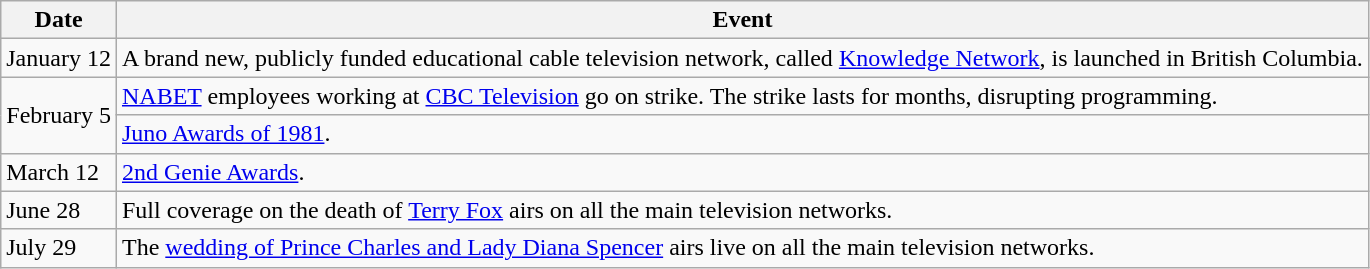<table class="wikitable">
<tr>
<th>Date</th>
<th>Event</th>
</tr>
<tr>
<td>January 12</td>
<td>A brand new, publicly funded educational cable television network, called <a href='#'>Knowledge Network</a>, is launched in British Columbia.</td>
</tr>
<tr>
<td rowspan="2">February 5</td>
<td><a href='#'>NABET</a> employees working at <a href='#'>CBC Television</a> go on strike. The strike lasts for months, disrupting programming.</td>
</tr>
<tr>
<td><a href='#'>Juno Awards of 1981</a>.</td>
</tr>
<tr>
<td>March 12</td>
<td><a href='#'>2nd Genie Awards</a>.</td>
</tr>
<tr>
<td>June 28</td>
<td>Full coverage on the death of <a href='#'>Terry Fox</a> airs on all the main television networks.</td>
</tr>
<tr>
<td>July 29</td>
<td>The <a href='#'>wedding of Prince Charles and Lady Diana Spencer</a> airs live on all the main television networks.</td>
</tr>
</table>
